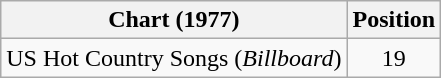<table class="wikitable">
<tr>
<th>Chart (1977)</th>
<th>Position</th>
</tr>
<tr>
<td>US Hot Country Songs (<em>Billboard</em>)</td>
<td align="center">19</td>
</tr>
</table>
